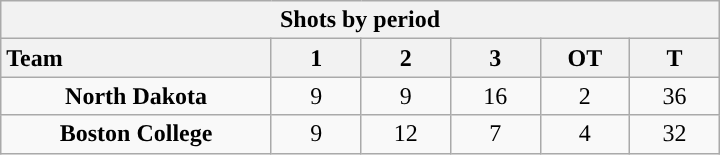<table class="wikitable" style="width:30em; text-align:right;">
<tr>
<th colspan=6>Shots by period</th>
</tr>
<tr>
<th style="width:10em; text-align:left;">Team</th>
<th style="width:3em;">1</th>
<th style="width:3em;">2</th>
<th style="width:3em;">3</th>
<th style="width:3em;">OT</th>
<th style="width:3em;">T</th>
</tr>
<tr>
<td align=center><strong>North Dakota</strong></td>
<td align=center>9</td>
<td align=center>9</td>
<td align=center>16</td>
<td align=center>2</td>
<td align=center>36</td>
</tr>
<tr>
<td align=center><strong>Boston College</strong></td>
<td align=center>9</td>
<td align=center>12</td>
<td align=center>7</td>
<td align=center>4</td>
<td align=center>32</td>
</tr>
</table>
